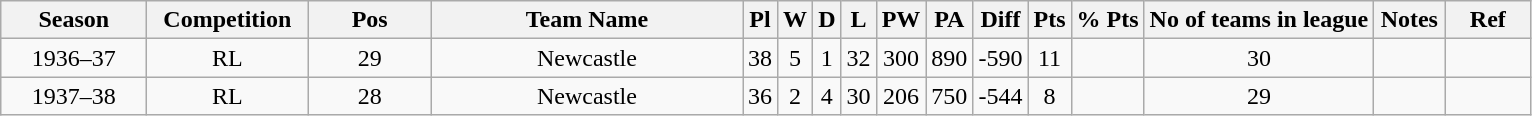<table class="wikitable" style="text-align:center;">
<tr>
<th width=90 abbr="season">Season</th>
<th width=100 abbr="Competition">Competition</th>
<th width=75 abbr="Position">Pos</th>
<th width=200 abbr="Club">Team Name</th>
<th width 50 abbr="Pl">Pl</th>
<th width 50 abbr="W">W</th>
<th width 50 abbr="D">D</th>
<th width 50 abbr="L">L</th>
<th width 60 abbr="PF">PW</th>
<th width 60 abbr="PA">PA</th>
<th width 100 abbr="Diff">Diff</th>
<th width 60 abbr="Pts">Pts</th>
<th width 100 abbr="%">% Pts</th>
<th width 100 abbr="No of Teams">No of teams in league</th>
<th width=40 abbr="Notes">Notes</th>
<th width=50 abbr="Ref">Ref</th>
</tr>
<tr>
<td>1936–37</td>
<td>RL</td>
<td>29</td>
<td>Newcastle</td>
<td>38</td>
<td>5</td>
<td>1</td>
<td>32</td>
<td>300</td>
<td>890</td>
<td>-590</td>
<td>11</td>
<td></td>
<td>30</td>
<td></td>
<td></td>
</tr>
<tr>
<td>1937–38</td>
<td>RL</td>
<td>28</td>
<td>Newcastle</td>
<td>36</td>
<td>2</td>
<td>4</td>
<td>30</td>
<td>206</td>
<td>750</td>
<td>-544</td>
<td>8</td>
<td></td>
<td>29</td>
<td></td>
<td></td>
</tr>
</table>
